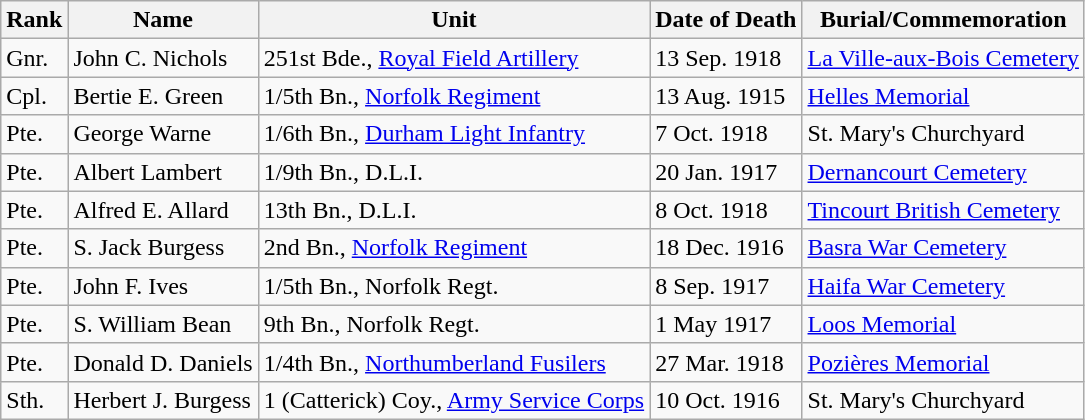<table class="wikitable">
<tr>
<th>Rank</th>
<th>Name</th>
<th>Unit</th>
<th>Date of Death</th>
<th>Burial/Commemoration</th>
</tr>
<tr>
<td>Gnr.</td>
<td>John C. Nichols</td>
<td>251st Bde., <a href='#'>Royal Field Artillery</a></td>
<td>13 Sep. 1918</td>
<td><a href='#'>La Ville-aux-Bois Cemetery</a></td>
</tr>
<tr>
<td>Cpl.</td>
<td>Bertie E. Green</td>
<td>1/5th Bn., <a href='#'>Norfolk Regiment</a></td>
<td>13 Aug. 1915</td>
<td><a href='#'>Helles Memorial</a></td>
</tr>
<tr>
<td>Pte.</td>
<td>George Warne</td>
<td>1/6th Bn., <a href='#'>Durham Light Infantry</a></td>
<td>7 Oct. 1918</td>
<td>St. Mary's Churchyard</td>
</tr>
<tr>
<td>Pte.</td>
<td>Albert Lambert</td>
<td>1/9th Bn., D.L.I.</td>
<td>20 Jan. 1917</td>
<td><a href='#'>Dernancourt Cemetery</a></td>
</tr>
<tr>
<td>Pte.</td>
<td>Alfred E. Allard</td>
<td>13th Bn., D.L.I.</td>
<td>8 Oct. 1918</td>
<td><a href='#'>Tincourt British Cemetery</a></td>
</tr>
<tr>
<td>Pte.</td>
<td>S. Jack Burgess</td>
<td>2nd Bn., <a href='#'>Norfolk Regiment</a></td>
<td>18 Dec. 1916</td>
<td><a href='#'>Basra War Cemetery</a></td>
</tr>
<tr>
<td>Pte.</td>
<td>John F. Ives</td>
<td>1/5th Bn., Norfolk Regt.</td>
<td>8 Sep. 1917</td>
<td><a href='#'>Haifa War Cemetery</a></td>
</tr>
<tr>
<td>Pte.</td>
<td>S. William Bean</td>
<td>9th Bn., Norfolk Regt.</td>
<td>1 May 1917</td>
<td><a href='#'>Loos Memorial</a></td>
</tr>
<tr>
<td>Pte.</td>
<td>Donald D. Daniels</td>
<td>1/4th Bn., <a href='#'>Northumberland Fusilers</a></td>
<td>27 Mar. 1918</td>
<td><a href='#'>Pozières Memorial</a></td>
</tr>
<tr>
<td>Sth.</td>
<td>Herbert J. Burgess</td>
<td>1 (Catterick) Coy., <a href='#'>Army Service Corps</a></td>
<td>10 Oct. 1916</td>
<td>St. Mary's Churchyard</td>
</tr>
</table>
